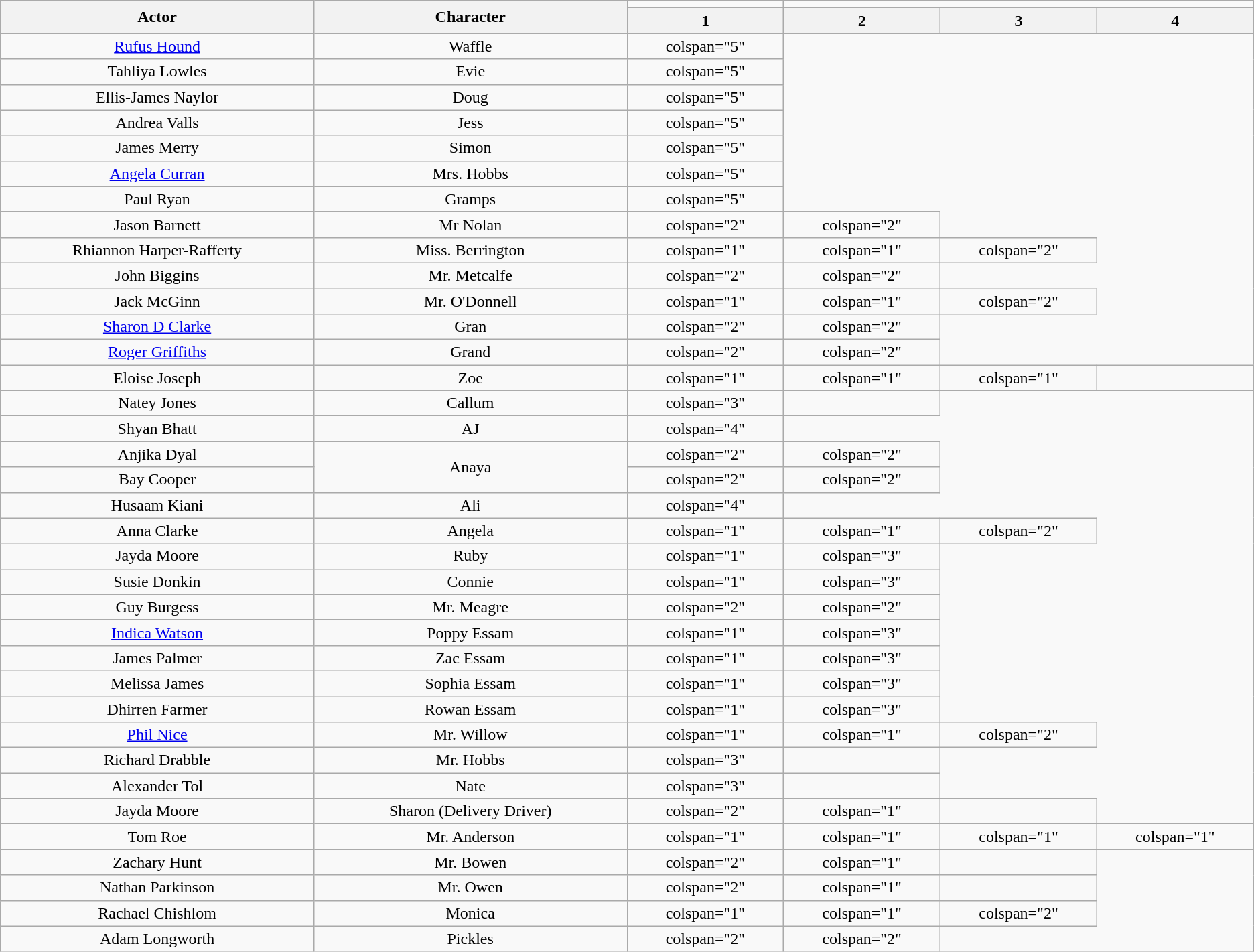<table class="wikitable sortable plainrowheaders" style="text-align:center">
<tr>
<th rowspan="2" style=width:14%;" scope="col">Actor</th>
<th rowspan="2" style="width:14%;" scope="col">Character</th>
<td></td>
</tr>
<tr>
<th style="width:7%;" scope="col">1</th>
<th style="width:7%;" scope="col">2</th>
<th style="width:7%;" scope="col">3</th>
<th style="width:7%;" scope="col">4</th>
</tr>
<tr>
<td><a href='#'>Rufus Hound</a></td>
<td>Waffle</td>
<td>colspan="5" </td>
</tr>
<tr>
<td>Tahliya Lowles</td>
<td>Evie</td>
<td>colspan="5" </td>
</tr>
<tr>
<td>Ellis-James Naylor</td>
<td>Doug</td>
<td>colspan="5" </td>
</tr>
<tr>
<td>Andrea Valls</td>
<td>Jess</td>
<td>colspan="5" </td>
</tr>
<tr>
<td>James Merry</td>
<td>Simon</td>
<td>colspan="5" </td>
</tr>
<tr>
<td><a href='#'>Angela Curran</a></td>
<td>Mrs. Hobbs</td>
<td>colspan="5" </td>
</tr>
<tr>
<td>Paul Ryan</td>
<td>Gramps</td>
<td>colspan="5" </td>
</tr>
<tr>
<td>Jason Barnett</td>
<td>Mr Nolan</td>
<td>colspan="2" </td>
<td>colspan="2" </td>
</tr>
<tr>
<td>Rhiannon Harper-Rafferty</td>
<td>Miss. Berrington</td>
<td>colspan="1" </td>
<td>colspan="1" </td>
<td>colspan="2" </td>
</tr>
<tr>
<td>John Biggins</td>
<td>Mr. Metcalfe</td>
<td>colspan="2" </td>
<td>colspan="2" </td>
</tr>
<tr>
<td>Jack McGinn</td>
<td>Mr. O'Donnell</td>
<td>colspan="1" </td>
<td>colspan="1" </td>
<td>colspan="2" </td>
</tr>
<tr>
<td><a href='#'>Sharon D Clarke</a></td>
<td>Gran</td>
<td>colspan="2" </td>
<td>colspan="2" </td>
</tr>
<tr>
<td><a href='#'>Roger Griffiths</a></td>
<td>Grand</td>
<td>colspan="2" </td>
<td>colspan="2" </td>
</tr>
<tr>
<td>Eloise Joseph</td>
<td>Zoe</td>
<td>colspan="1" </td>
<td>colspan="1" </td>
<td>colspan="1" </td>
<td></td>
</tr>
<tr>
<td>Natey Jones</td>
<td>Callum</td>
<td>colspan="3" </td>
<td></td>
</tr>
<tr>
<td>Shyan Bhatt</td>
<td>AJ</td>
<td>colspan="4" </td>
</tr>
<tr>
<td>Anjika Dyal</td>
<td rowspan="2">Anaya</td>
<td>colspan="2" </td>
<td>colspan="2" </td>
</tr>
<tr>
<td>Bay Cooper</td>
<td>colspan="2" </td>
<td>colspan="2" </td>
</tr>
<tr>
<td>Husaam Kiani</td>
<td>Ali</td>
<td>colspan="4" </td>
</tr>
<tr>
<td>Anna Clarke</td>
<td>Angela</td>
<td>colspan="1" </td>
<td>colspan="1" </td>
<td>colspan="2" </td>
</tr>
<tr>
<td>Jayda Moore</td>
<td>Ruby</td>
<td>colspan="1" </td>
<td>colspan="3" </td>
</tr>
<tr>
<td>Susie Donkin</td>
<td>Connie</td>
<td>colspan="1" </td>
<td>colspan="3" </td>
</tr>
<tr>
<td>Guy Burgess</td>
<td>Mr. Meagre</td>
<td>colspan="2" </td>
<td>colspan="2" </td>
</tr>
<tr>
<td><a href='#'>Indica Watson</a></td>
<td>Poppy Essam</td>
<td>colspan="1" </td>
<td>colspan="3" </td>
</tr>
<tr>
<td>James Palmer</td>
<td>Zac Essam</td>
<td>colspan="1" </td>
<td>colspan="3" </td>
</tr>
<tr>
<td>Melissa James</td>
<td>Sophia Essam</td>
<td>colspan="1" </td>
<td>colspan="3" </td>
</tr>
<tr>
<td>Dhirren Farmer</td>
<td>Rowan Essam</td>
<td>colspan="1" </td>
<td>colspan="3" </td>
</tr>
<tr>
<td><a href='#'>Phil Nice</a></td>
<td>Mr. Willow</td>
<td>colspan="1" </td>
<td>colspan="1" </td>
<td>colspan="2" </td>
</tr>
<tr>
<td>Richard Drabble</td>
<td>Mr. Hobbs</td>
<td>colspan="3" </td>
<td></td>
</tr>
<tr>
<td>Alexander Tol</td>
<td>Nate</td>
<td>colspan="3" </td>
<td></td>
</tr>
<tr>
<td>Jayda Moore</td>
<td>Sharon (Delivery Driver)</td>
<td>colspan="2" </td>
<td>colspan="1" </td>
<td></td>
</tr>
<tr>
<td>Tom Roe</td>
<td>Mr. Anderson</td>
<td>colspan="1" </td>
<td>colspan="1" </td>
<td>colspan="1" </td>
<td>colspan="1" </td>
</tr>
<tr>
<td>Zachary Hunt</td>
<td>Mr. Bowen</td>
<td>colspan="2" </td>
<td>colspan="1" </td>
<td></td>
</tr>
<tr>
<td>Nathan Parkinson</td>
<td>Mr. Owen</td>
<td>colspan="2" </td>
<td>colspan="1" </td>
<td></td>
</tr>
<tr>
<td>Rachael Chishlom</td>
<td>Monica</td>
<td>colspan="1" </td>
<td>colspan="1" </td>
<td>colspan="2" </td>
</tr>
<tr>
<td>Adam Longworth</td>
<td>Pickles</td>
<td>colspan="2" </td>
<td>colspan="2" </td>
</tr>
</table>
